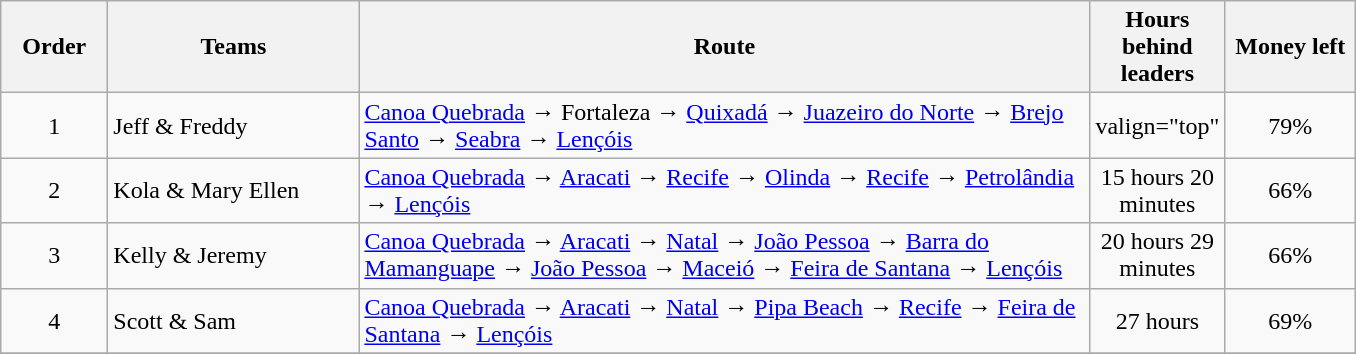<table class="wikitable sortable" style="text-align:center">
<tr>
<th style="width:4em">Order</th>
<th style="width:10em">Teams</th>
<th style="width:30em">Route</th>
<th style="width:5em">Hours behind leaders</th>
<th style="width:5em">Money left</th>
</tr>
<tr>
<td>1</td>
<td style="text-align:left">Jeff & Freddy</td>
<td style="text-align:left"><a href='#'>Canoa Quebrada</a>  → Fortaleza  → <a href='#'>Quixadá</a>  → <a href='#'>Juazeiro do Norte</a>  → <a href='#'>Brejo Santo</a> → <a href='#'>Seabra</a>  → <a href='#'>Lençóis</a></td>
<td>valign="top" </td>
<td>79%</td>
</tr>
<tr>
<td>2</td>
<td style="text-align:left">Kola & Mary Ellen</td>
<td style="text-align:left"><a href='#'>Canoa Quebrada</a> → <a href='#'>Aracati</a>  → <a href='#'>Recife</a> → <a href='#'>Olinda</a>  → <a href='#'>Recife</a>  → <a href='#'>Petrolândia</a>  → <a href='#'>Lençóis</a></td>
<td>15 hours 20 minutes</td>
<td>66%</td>
</tr>
<tr>
<td>3</td>
<td style="text-align:left">Kelly & Jeremy</td>
<td style="text-align:left"><a href='#'>Canoa Quebrada</a>  → <a href='#'>Aracati</a>  → <a href='#'>Natal</a>  → <a href='#'>João Pessoa</a>  → <a href='#'>Barra do Mamanguape</a>  → <a href='#'>João Pessoa</a>  → <a href='#'>Maceió</a>  → <a href='#'>Feira de Santana</a>  → <a href='#'>Lençóis</a></td>
<td>20 hours 29 minutes</td>
<td>66%</td>
</tr>
<tr>
<td>4</td>
<td style="text-align:left">Scott & Sam</td>
<td style="text-align:left"><a href='#'>Canoa Quebrada</a>  → <a href='#'>Aracati</a>  → <a href='#'>Natal</a>  → <a href='#'>Pipa Beach</a>  → <a href='#'>Recife</a>  → <a href='#'>Feira de Santana</a>  → <a href='#'>Lençóis</a></td>
<td>27 hours</td>
<td>69%</td>
</tr>
<tr>
</tr>
</table>
